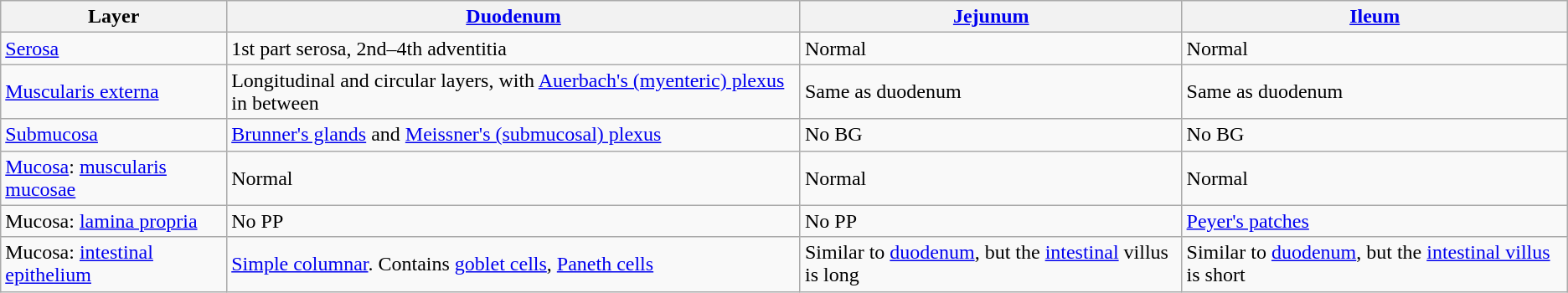<table class="wikitable">
<tr>
<th>Layer</th>
<th><a href='#'>Duodenum</a></th>
<th><a href='#'>Jejunum</a></th>
<th><a href='#'>Ileum</a></th>
</tr>
<tr>
<td><a href='#'>Serosa</a></td>
<td>1st part serosa, 2nd–4th adventitia</td>
<td>Normal</td>
<td>Normal</td>
</tr>
<tr>
<td><a href='#'>Muscularis externa</a></td>
<td>Longitudinal and circular layers, with <a href='#'>Auerbach's (myenteric) plexus</a> in between</td>
<td>Same as duodenum</td>
<td>Same as duodenum</td>
</tr>
<tr>
<td><a href='#'>Submucosa</a></td>
<td><a href='#'>Brunner's glands</a> and <a href='#'>Meissner's (submucosal) plexus</a></td>
<td>No BG</td>
<td>No BG</td>
</tr>
<tr>
<td><a href='#'>Mucosa</a>: <a href='#'>muscularis mucosae</a></td>
<td>Normal</td>
<td>Normal</td>
<td>Normal</td>
</tr>
<tr>
<td>Mucosa: <a href='#'>lamina propria</a></td>
<td>No PP</td>
<td>No PP</td>
<td><a href='#'>Peyer's patches</a></td>
</tr>
<tr>
<td>Mucosa: <a href='#'>intestinal epithelium</a></td>
<td><a href='#'>Simple columnar</a>. Contains <a href='#'>goblet cells</a>, <a href='#'>Paneth cells</a></td>
<td>Similar to <a href='#'>duodenum</a>, but the <a href='#'>intestinal</a> villus is long</td>
<td>Similar to <a href='#'>duodenum</a>, but the <a href='#'>intestinal villus</a> is short</td>
</tr>
</table>
